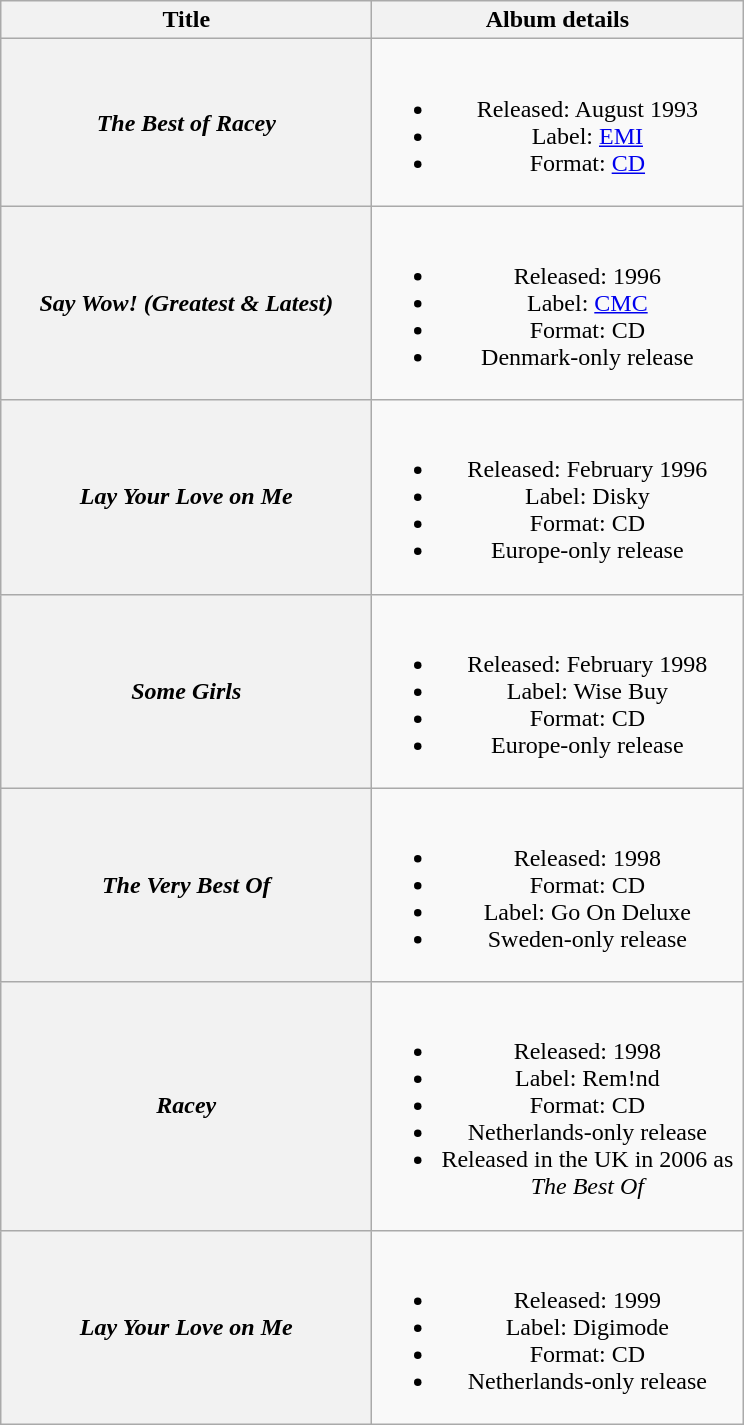<table class="wikitable plainrowheaders" style="text-align:center;">
<tr>
<th scope="col" style="width:15em;">Title</th>
<th scope="col" style="width:15em;">Album details</th>
</tr>
<tr>
<th scope="row"><em>The Best of Racey</em></th>
<td><br><ul><li>Released: August 1993</li><li>Label: <a href='#'>EMI</a></li><li>Format: <a href='#'>CD</a></li></ul></td>
</tr>
<tr>
<th scope="row"><em>Say Wow! (Greatest & Latest)</em></th>
<td><br><ul><li>Released: 1996</li><li>Label: <a href='#'>CMC</a></li><li>Format: CD</li><li>Denmark-only release</li></ul></td>
</tr>
<tr>
<th scope="row"><em>Lay Your Love on Me</em></th>
<td><br><ul><li>Released: February 1996</li><li>Label: Disky</li><li>Format: CD</li><li>Europe-only release</li></ul></td>
</tr>
<tr>
<th scope="row"><em>Some Girls</em></th>
<td><br><ul><li>Released: February 1998</li><li>Label: Wise Buy</li><li>Format: CD</li><li>Europe-only release</li></ul></td>
</tr>
<tr>
<th scope="row"><em>The Very Best Of</em></th>
<td><br><ul><li>Released: 1998</li><li>Format: CD</li><li>Label: Go On Deluxe</li><li>Sweden-only release</li></ul></td>
</tr>
<tr>
<th scope="row"><em>Racey</em></th>
<td><br><ul><li>Released: 1998</li><li>Label: Rem!nd</li><li>Format: CD</li><li>Netherlands-only release</li><li>Released in the UK in 2006 as <em>The Best Of</em></li></ul></td>
</tr>
<tr>
<th scope="row"><em>Lay Your Love on Me</em></th>
<td><br><ul><li>Released: 1999</li><li>Label: Digimode</li><li>Format: CD</li><li>Netherlands-only release</li></ul></td>
</tr>
</table>
